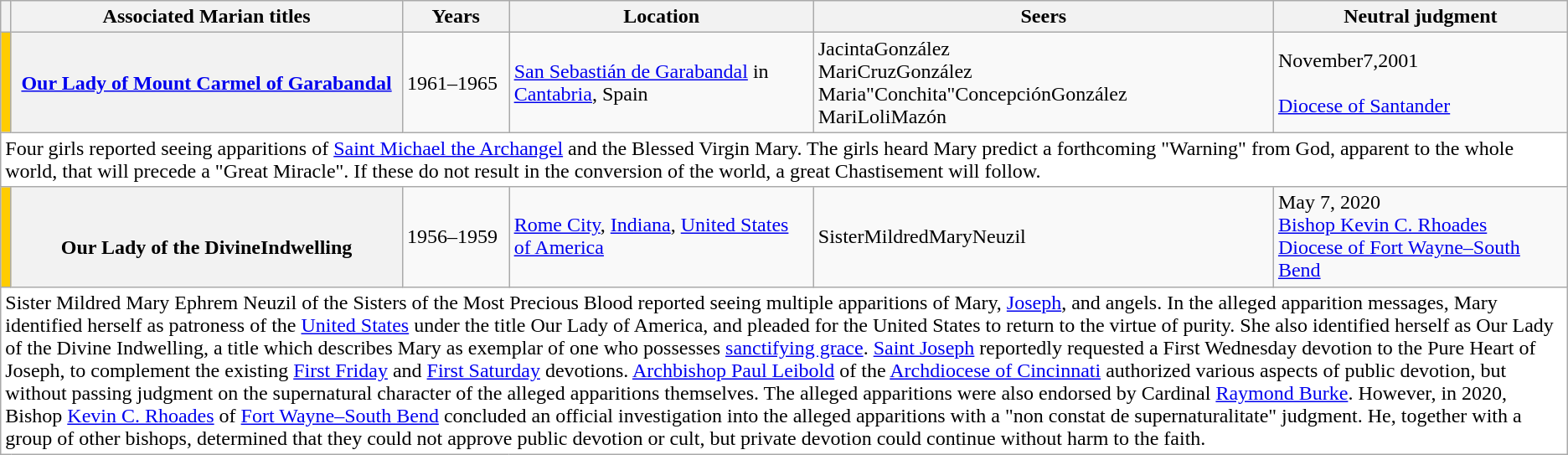<table class="wikitable plainrowheaders sortable">
<tr>
<th class="unsortable" style="padding:0;width:7px"></th>
<th scope="col" width="25%">Associated Marian titles</th>
<th scope="col">Years</th>
<th scope="col">Location</th>
<th scope="col">Seers</th>
<th scope="col">Neutral judgment</th>
</tr>
<tr id="Garabandal">
<td style="background-color:#fc0;padding:0" title="Neutral judgment"></td>
<th data-sort-value="Mount Carmel of Garabandal" scope="row"><strong><a href='#'>Our Lady of Mount Carmel of Garabandal</a></strong></th>
<td>1961–1965</td>
<td data-sort-value="Spain"> <a href='#'>San Sebastián de Garabandal</a> in <a href='#'>Cantabria</a>, Spain</td>
<td data-sort-value="4 Gonzalez Jacinta">JacintaGonzález<br>MariCruzGonzález<br>Maria"Conchita"ConcepciónGonzález<br>MariLoliMazón</td>
<td>November7,2001<br><br><a href='#'>Diocese of Santander</a></td>
</tr>
<tr class="expand-child">
<td class="description" colspan="6" style="background: white;">Four girls reported seeing apparitions of <a href='#'>Saint Michael the Archangel</a> and the Blessed Virgin Mary. The girls heard Mary predict a forthcoming "Warning" from God, apparent to the whole world, that will precede a "Great Miracle". If these do not result in the conversion of the world, a great Chastisement will follow.</td>
</tr>
<tr id="America">
<td style="background-color:#fc0;padding:0" title="Neutral judgment"></td>
<th data-sort-value="America" scope="row"><strong></strong><br>Our Lady of the DivineIndwelling</th>
<td>1956–1959</td>
<td data-sort-value="United States"> <a href='#'>Rome City</a>, <a href='#'>Indiana</a>, <a href='#'>United States of America</a></td>
<td data-sort-value="1 Neuzil Mildred">SisterMildredMaryNeuzil</td>
<td data-sort-value="2020">May 7, 2020<br><a href='#'>Bishop Kevin C. Rhoades</a><br><a href='#'>Diocese of Fort Wayne–South Bend</a></td>
</tr>
<tr class="expand-child">
<td class="description" colspan="6" style="background: white;">Sister Mildred Mary Ephrem Neuzil of the Sisters of the Most Precious Blood reported seeing multiple apparitions of Mary, <a href='#'>Joseph</a>, and angels. In the alleged apparition messages, Mary identified herself as patroness of the <a href='#'>United States</a> under the title Our Lady of America, and pleaded for the United States to return to the virtue of purity. She also identified herself as Our Lady of the Divine Indwelling, a title which describes Mary as exemplar of one who possesses <a href='#'>sanctifying grace</a>. <a href='#'>Saint Joseph</a> reportedly requested a First Wednesday devotion to the Pure Heart of Joseph, to complement the existing <a href='#'>First Friday</a> and <a href='#'>First Saturday</a> devotions.  <a href='#'>Archbishop Paul Leibold</a> of the <a href='#'>Archdiocese of Cincinnati</a> authorized various aspects of public devotion, but without passing judgment on the supernatural character of the alleged apparitions themselves. The alleged apparitions were also endorsed by Cardinal <a href='#'>Raymond Burke</a>. However, in 2020, Bishop <a href='#'>Kevin C. Rhoades</a> of <a href='#'>Fort Wayne–South Bend</a> concluded an official investigation into the alleged apparitions with a "non constat de supernaturalitate" judgment. He, together with a group of other bishops, determined that they could not approve public devotion or cult, but private devotion could continue without harm to the faith.</td>
</tr>
</table>
